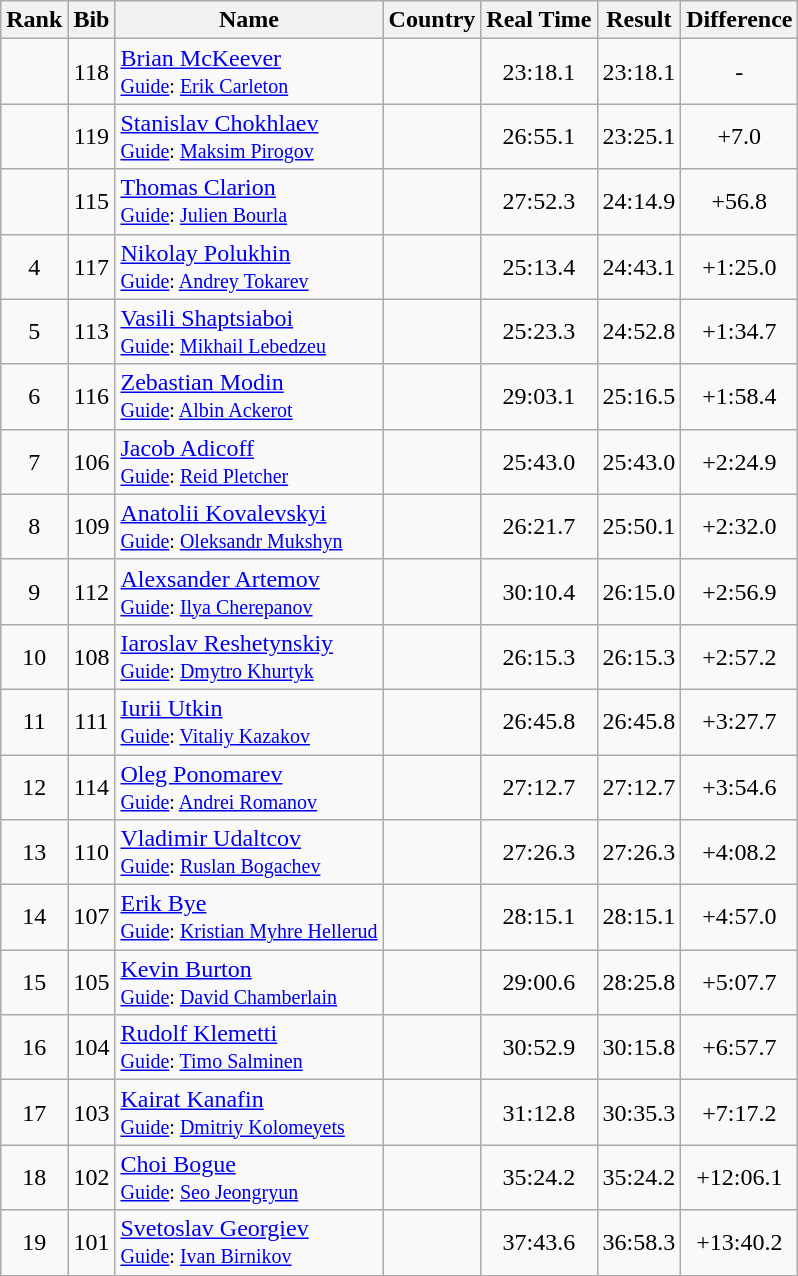<table class="wikitable sortable" style="text-align:center">
<tr>
<th>Rank</th>
<th>Bib</th>
<th>Name</th>
<th>Country</th>
<th>Real Time</th>
<th>Result</th>
<th>Difference</th>
</tr>
<tr>
<td></td>
<td>118</td>
<td align=left><a href='#'>Brian McKeever</a><br><small><a href='#'>Guide</a>: <a href='#'>Erik Carleton</a></small></td>
<td align=left></td>
<td>23:18.1</td>
<td>23:18.1</td>
<td>-</td>
</tr>
<tr>
<td></td>
<td>119</td>
<td align=left><a href='#'>Stanislav Chokhlaev</a><br><small><a href='#'>Guide</a>: <a href='#'>Maksim Pirogov</a></small></td>
<td align=left></td>
<td>26:55.1</td>
<td>23:25.1</td>
<td>+7.0</td>
</tr>
<tr>
<td></td>
<td>115</td>
<td align=left><a href='#'>Thomas Clarion</a><br><small><a href='#'>Guide</a>: <a href='#'>Julien Bourla</a></small></td>
<td align=left></td>
<td>27:52.3</td>
<td>24:14.9</td>
<td>+56.8</td>
</tr>
<tr>
<td>4</td>
<td>117</td>
<td align=left><a href='#'>Nikolay Polukhin</a><br><small><a href='#'>Guide</a>: <a href='#'>Andrey Tokarev</a></small></td>
<td align=left></td>
<td>25:13.4</td>
<td>24:43.1</td>
<td>+1:25.0</td>
</tr>
<tr>
<td>5</td>
<td>113</td>
<td align=left><a href='#'>Vasili Shaptsiaboi</a><br><small><a href='#'>Guide</a>: <a href='#'>Mikhail Lebedzeu</a></small></td>
<td align=left></td>
<td>25:23.3</td>
<td>24:52.8</td>
<td>+1:34.7</td>
</tr>
<tr>
<td>6</td>
<td>116</td>
<td align=left><a href='#'>Zebastian Modin</a><br><small><a href='#'>Guide</a>: <a href='#'>Albin Ackerot</a></small></td>
<td align=left></td>
<td>29:03.1</td>
<td>25:16.5</td>
<td>+1:58.4</td>
</tr>
<tr>
<td>7</td>
<td>106</td>
<td align=left><a href='#'>Jacob Adicoff</a><br><small><a href='#'>Guide</a>: <a href='#'>Reid Pletcher</a></small></td>
<td align=left></td>
<td>25:43.0</td>
<td>25:43.0</td>
<td>+2:24.9</td>
</tr>
<tr>
<td>8</td>
<td>109</td>
<td align=left><a href='#'>Anatolii Kovalevskyi</a><br><small><a href='#'>Guide</a>: <a href='#'>Oleksandr Mukshyn</a></small></td>
<td align=left></td>
<td>26:21.7</td>
<td>25:50.1</td>
<td>+2:32.0</td>
</tr>
<tr>
<td>9</td>
<td>112</td>
<td align=left><a href='#'>Alexsander Artemov</a><br><small><a href='#'>Guide</a>: <a href='#'>Ilya Cherepanov</a></small></td>
<td align=left></td>
<td>30:10.4</td>
<td>26:15.0</td>
<td>+2:56.9</td>
</tr>
<tr>
<td>10</td>
<td>108</td>
<td align=left><a href='#'>Iaroslav Reshetynskiy</a><br><small><a href='#'>Guide</a>: <a href='#'>Dmytro Khurtyk</a></small></td>
<td align=left></td>
<td>26:15.3</td>
<td>26:15.3</td>
<td>+2:57.2</td>
</tr>
<tr>
<td>11</td>
<td>111</td>
<td align=left><a href='#'>Iurii Utkin</a><br><small><a href='#'>Guide</a>: <a href='#'>Vitaliy Kazakov</a></small></td>
<td align=left></td>
<td>26:45.8</td>
<td>26:45.8</td>
<td>+3:27.7</td>
</tr>
<tr>
<td>12</td>
<td>114</td>
<td align=left><a href='#'>Oleg Ponomarev</a><br><small><a href='#'>Guide</a>: <a href='#'>Andrei Romanov</a></small></td>
<td align=left></td>
<td>27:12.7</td>
<td>27:12.7</td>
<td>+3:54.6</td>
</tr>
<tr>
<td>13</td>
<td>110</td>
<td align=left><a href='#'>Vladimir Udaltcov</a><br><small><a href='#'>Guide</a>: <a href='#'>Ruslan Bogachev</a></small></td>
<td align=left></td>
<td>27:26.3</td>
<td>27:26.3</td>
<td>+4:08.2</td>
</tr>
<tr>
<td>14</td>
<td>107</td>
<td align=left><a href='#'>Erik Bye</a><br><small><a href='#'>Guide</a>: <a href='#'>Kristian Myhre Hellerud</a></small></td>
<td align=left></td>
<td>28:15.1</td>
<td>28:15.1</td>
<td>+4:57.0</td>
</tr>
<tr>
<td>15</td>
<td>105</td>
<td align=left><a href='#'>Kevin Burton</a><br><small><a href='#'>Guide</a>: <a href='#'>David Chamberlain</a></small></td>
<td align=left></td>
<td>29:00.6</td>
<td>28:25.8</td>
<td>+5:07.7</td>
</tr>
<tr>
<td>16</td>
<td>104</td>
<td align=left><a href='#'>Rudolf Klemetti</a><br><small><a href='#'>Guide</a>: <a href='#'>Timo Salminen</a></small></td>
<td align=left></td>
<td>30:52.9</td>
<td>30:15.8</td>
<td>+6:57.7</td>
</tr>
<tr>
<td>17</td>
<td>103</td>
<td align=left><a href='#'>Kairat Kanafin</a><br><small><a href='#'>Guide</a>: <a href='#'>Dmitriy Kolomeyets</a></small></td>
<td align=left></td>
<td>31:12.8</td>
<td>30:35.3</td>
<td>+7:17.2</td>
</tr>
<tr>
<td>18</td>
<td>102</td>
<td align=left><a href='#'>Choi Bogue</a><br><small><a href='#'>Guide</a>: <a href='#'>Seo Jeongryun</a></small></td>
<td align=left></td>
<td>35:24.2</td>
<td>35:24.2</td>
<td>+12:06.1</td>
</tr>
<tr>
<td>19</td>
<td>101</td>
<td align=left><a href='#'>Svetoslav Georgiev</a><br><small><a href='#'>Guide</a>: <a href='#'>Ivan Birnikov</a></small></td>
<td align=left></td>
<td>37:43.6</td>
<td>36:58.3</td>
<td>+13:40.2</td>
</tr>
</table>
